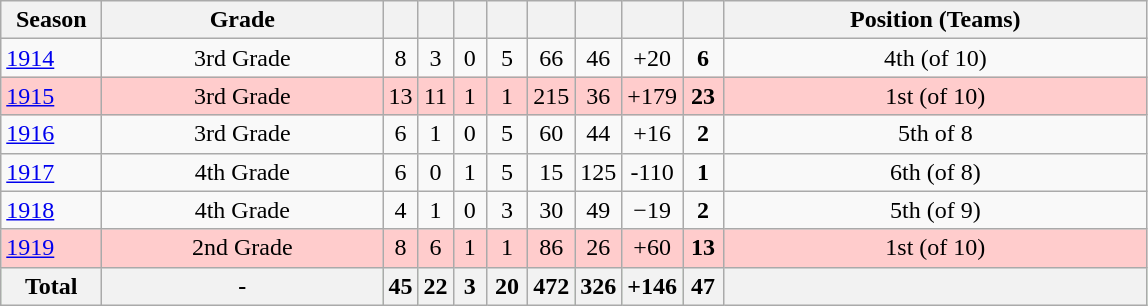<table class="wikitable" style="text-align:center;">
<tr>
<th width=60>Season</th>
<th width=180>Grade</th>
<th width="15"></th>
<th width="15"></th>
<th width="15"></th>
<th width="20"></th>
<th width="20"></th>
<th width="20"></th>
<th width="20"></th>
<th width="20"></th>
<th width=275>Position (Teams)</th>
</tr>
<tr>
<td style="text-align:left;"><a href='#'>1914</a></td>
<td>3rd Grade</td>
<td>8</td>
<td>3</td>
<td>0</td>
<td>5</td>
<td>66</td>
<td>46</td>
<td>+20</td>
<td><strong>6</strong></td>
<td>4th (of 10)</td>
</tr>
<tr style="background: #FFCCCC;">
<td style="text-align:left;"><a href='#'>1915</a></td>
<td>3rd Grade</td>
<td>13</td>
<td>11</td>
<td>1</td>
<td>1</td>
<td>215</td>
<td>36</td>
<td>+179</td>
<td><strong>23</strong></td>
<td>1st (of 10)</td>
</tr>
<tr>
<td style="text-align:left;"><a href='#'>1916</a></td>
<td>3rd Grade</td>
<td>6</td>
<td>1</td>
<td>0</td>
<td>5</td>
<td>60</td>
<td>44</td>
<td>+16</td>
<td><strong>2</strong></td>
<td>5th of 8</td>
</tr>
<tr>
<td style="text-align:left;"><a href='#'>1917</a></td>
<td>4th Grade</td>
<td>6</td>
<td>0</td>
<td>1</td>
<td>5</td>
<td>15</td>
<td>125</td>
<td>-110</td>
<td><strong>1</strong></td>
<td>6th (of 8)</td>
</tr>
<tr>
<td style="text-align:left;"><a href='#'>1918</a></td>
<td>4th Grade</td>
<td>4</td>
<td>1</td>
<td>0</td>
<td>3</td>
<td>30</td>
<td>49</td>
<td>−19</td>
<td><strong>2</strong></td>
<td>5th (of 9)</td>
</tr>
<tr style="background: #FFCCCC;">
<td style="text-align:left;"><a href='#'>1919</a></td>
<td>2nd Grade</td>
<td>8</td>
<td>6</td>
<td>1</td>
<td>1</td>
<td>86</td>
<td>26</td>
<td>+60</td>
<td><strong>13</strong></td>
<td>1st (of 10)</td>
</tr>
<tr style="background: #ccffcc;">
<th style="text-align:centre;" 19colspan=2>Total</th>
<th>-</th>
<th>45</th>
<th>22</th>
<th>3</th>
<th>20</th>
<th>472</th>
<th>326</th>
<th>+146</th>
<th>47</th>
<th></th>
</tr>
</table>
